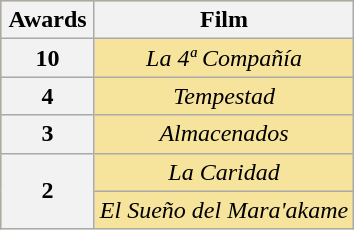<table class="wikitable plainrowheaders" rowspan=2 border="2" cellpadding="4" style="text-align: center; background: #f6e39c">
<tr>
<th scope="col" width="55">Awards</th>
<th scope="col" align="center">Film</th>
</tr>
<tr>
<th scope=row rowspan=1 style="text-align:center">10</th>
<td><em>La 4ª Compañía</em></td>
</tr>
<tr>
<th scope=row rowspan=1 style="text-align:center">4</th>
<td><em>Tempestad</em></td>
</tr>
<tr>
<th scope=row rowspan=1 style="text-align:center">3</th>
<td><em>Almacenados</em></td>
</tr>
<tr>
<th scope=row rowspan=2 style="text-align:center">2</th>
<td><em>La Caridad</em></td>
</tr>
<tr>
<td><em>El Sueño del Mara'akame</em></td>
</tr>
</table>
